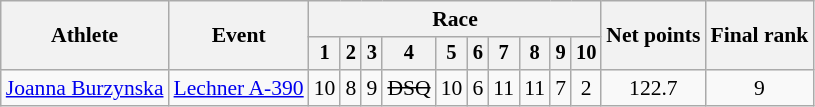<table class="wikitable" style="font-size:90%">
<tr>
<th rowspan="2">Athlete</th>
<th rowspan="2">Event</th>
<th colspan=10>Race</th>
<th rowspan=2>Net points</th>
<th rowspan=2>Final rank</th>
</tr>
<tr style="font-size:95%">
<th>1</th>
<th>2</th>
<th>3</th>
<th>4</th>
<th>5</th>
<th>6</th>
<th>7</th>
<th>8</th>
<th>9</th>
<th>10</th>
</tr>
<tr align=center>
<td align=left><a href='#'>Joanna Burzynska</a></td>
<td align=left><a href='#'>Lechner A-390</a></td>
<td>10</td>
<td>8</td>
<td>9</td>
<td><s>DSQ</s></td>
<td>10</td>
<td>6</td>
<td>11</td>
<td>11</td>
<td>7</td>
<td>2</td>
<td>122.7</td>
<td>9</td>
</tr>
</table>
